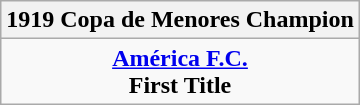<table class="wikitable" style="text-align: center; margin: 0 auto;">
<tr>
<th>1919 Copa de Menores Champion</th>
</tr>
<tr>
<td><strong><a href='#'>América F.C.</a></strong><br><strong>First Title</strong></td>
</tr>
</table>
